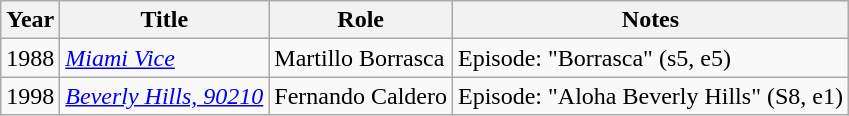<table class="wikitable sortable">
<tr>
<th><strong>Year</strong></th>
<th><strong>Title</strong></th>
<th><strong>Role</strong></th>
<th><strong>Notes</strong></th>
</tr>
<tr>
<td>1988</td>
<td><em><a href='#'>Miami Vice</a></em></td>
<td>Martillo Borrasca</td>
<td>Episode: "Borrasca" (s5, e5)</td>
</tr>
<tr>
<td>1998</td>
<td><em><a href='#'>Beverly Hills, 90210</a></em></td>
<td>Fernando Caldero</td>
<td>Episode: "Aloha Beverly Hills" (S8, e1)</td>
</tr>
</table>
